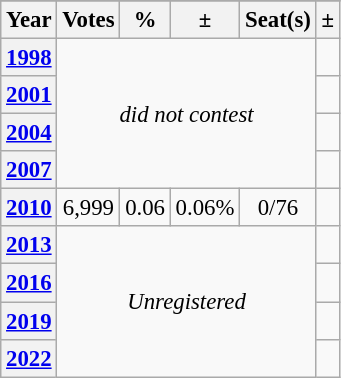<table class="wikitable" style="text-align:left; font-size:95%">
<tr>
</tr>
<tr>
<th>Year</th>
<th>Votes</th>
<th>%</th>
<th>±</th>
<th>Seat(s)</th>
<th>±</th>
</tr>
<tr>
<th><a href='#'>1998</a></th>
<td colspan=4 rowspan=4 align=center><em>did not contest</em></td>
<td></td>
</tr>
<tr>
<th><a href='#'>2001</a></th>
<td></td>
</tr>
<tr>
<th><a href='#'>2004</a></th>
<td></td>
</tr>
<tr>
<th><a href='#'>2007</a></th>
<td></td>
</tr>
<tr>
<th><a href='#'>2010</a></th>
<td align=center>6,999</td>
<td align=center>0.06</td>
<td align=center>0.06%</td>
<td align=center>0/76</td>
<td></td>
</tr>
<tr>
<th><a href='#'>2013</a></th>
<td colspan=4 rowspan=4 align=center><em>Unregistered</em></td>
<td></td>
</tr>
<tr>
<th><a href='#'>2016</a></th>
<td></td>
</tr>
<tr>
<th><a href='#'>2019</a></th>
<td></td>
</tr>
<tr>
<th><a href='#'>2022</a></th>
<td></td>
</tr>
</table>
